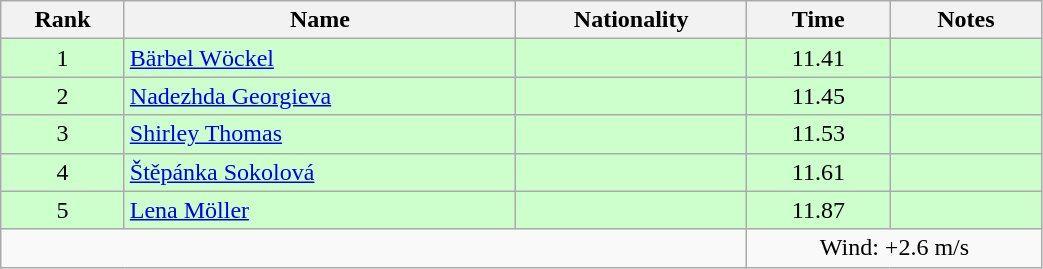<table class="wikitable sortable" style="text-align:center;width: 55%">
<tr>
<th>Rank</th>
<th>Name</th>
<th>Nationality</th>
<th>Time</th>
<th>Notes</th>
</tr>
<tr bgcolor=ccffcc>
<td>1</td>
<td align=left><a href='#'>Bärbel Wöckel</a></td>
<td align=left></td>
<td>11.41</td>
<td></td>
</tr>
<tr bgcolor=ccffcc>
<td>2</td>
<td align=left><a href='#'>Nadezhda Georgieva</a></td>
<td align=left></td>
<td>11.45</td>
<td></td>
</tr>
<tr bgcolor=ccffcc>
<td>3</td>
<td align=left><a href='#'>Shirley Thomas</a></td>
<td align=left></td>
<td>11.53</td>
<td></td>
</tr>
<tr bgcolor=ccffcc>
<td>4</td>
<td align=left><a href='#'>Štěpánka Sokolová</a></td>
<td align=left></td>
<td>11.61</td>
<td></td>
</tr>
<tr bgcolor=ccffcc>
<td>5</td>
<td align=left><a href='#'>Lena Möller</a></td>
<td align=left></td>
<td>11.87</td>
<td></td>
</tr>
<tr>
<td colspan="3"></td>
<td colspan="2">Wind: +2.6 m/s</td>
</tr>
</table>
